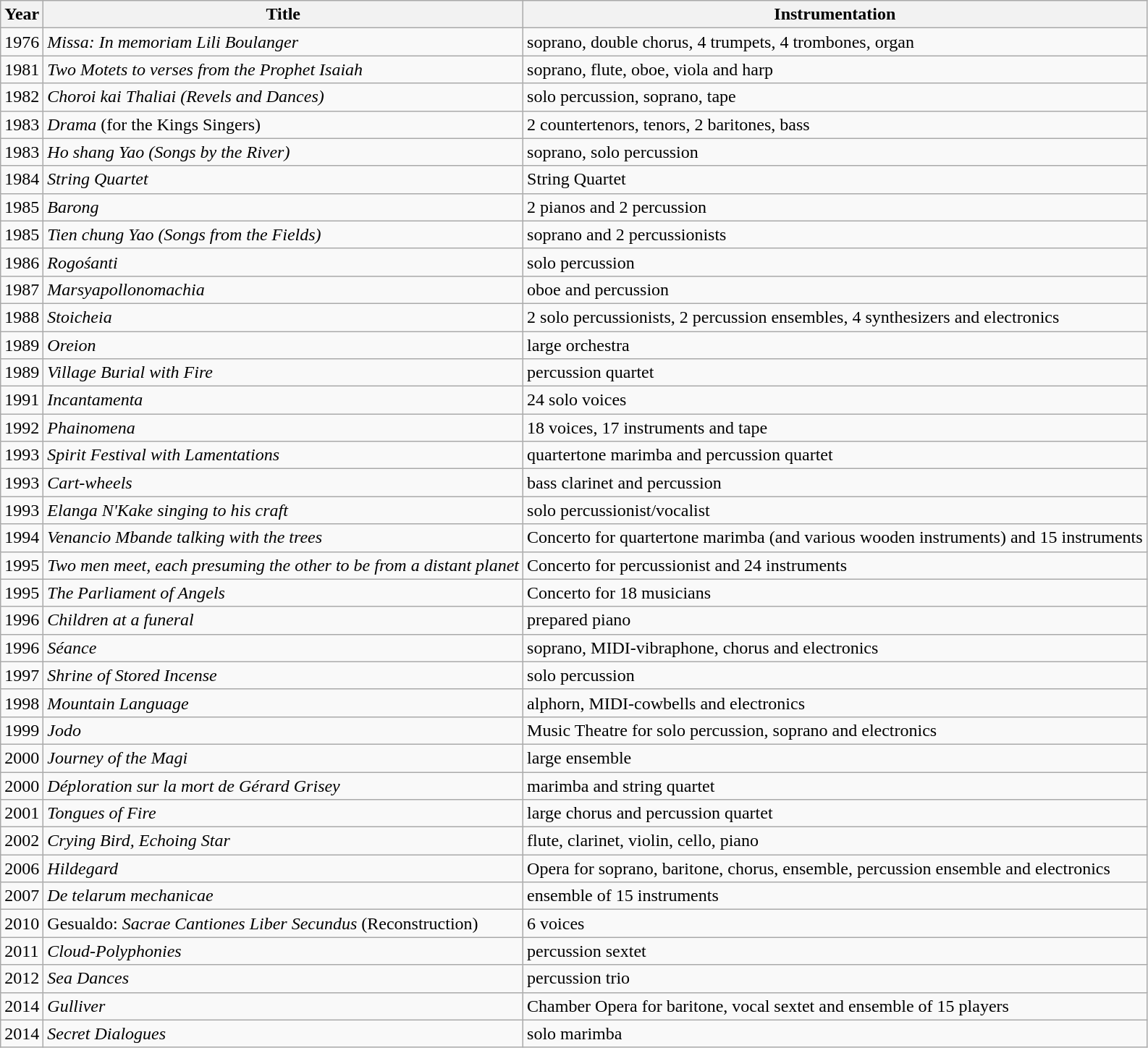<table class="wikitable">
<tr>
<th>Year</th>
<th>Title</th>
<th>Instrumentation</th>
</tr>
<tr>
<td>1976</td>
<td><em>Missa: In memoriam Lili Boulanger</em></td>
<td>soprano, double chorus, 4 trumpets, 4 trombones, organ</td>
</tr>
<tr>
<td>1981</td>
<td><em>Two Motets to verses from the Prophet Isaiah</em></td>
<td>soprano, flute, oboe, viola and harp</td>
</tr>
<tr>
<td>1982</td>
<td><em>Choroi kai Thaliai (Revels and Dances)</em></td>
<td>solo percussion, soprano, tape</td>
</tr>
<tr>
<td>1983</td>
<td><em>Drama</em> (for the Kings Singers)</td>
<td>2 countertenors, tenors, 2 baritones, bass</td>
</tr>
<tr>
<td>1983</td>
<td><em>Ho shang Yao (Songs by the River)</em></td>
<td>soprano, solo percussion</td>
</tr>
<tr>
<td>1984</td>
<td><em>String Quartet</em></td>
<td>String Quartet</td>
</tr>
<tr>
<td>1985</td>
<td><em>Barong</em></td>
<td>2 pianos and 2 percussion</td>
</tr>
<tr>
<td>1985</td>
<td><em>Tien chung Yao (Songs from the Fields)</em></td>
<td>soprano and 2 percussionists</td>
</tr>
<tr>
<td>1986</td>
<td><em>Rogośanti</em></td>
<td>solo percussion</td>
</tr>
<tr>
<td>1987</td>
<td><em>Marsyapollonomachia</em></td>
<td>oboe and percussion</td>
</tr>
<tr>
<td>1988</td>
<td><em>Stoicheia</em></td>
<td>2 solo percussionists, 2 percussion ensembles, 4 synthesizers and electronics</td>
</tr>
<tr>
<td>1989</td>
<td><em>Oreion</em></td>
<td>large orchestra</td>
</tr>
<tr>
<td>1989</td>
<td><em>Village Burial with Fire</em></td>
<td>percussion quartet</td>
</tr>
<tr>
<td>1991</td>
<td><em>Incantamenta</em></td>
<td>24 solo voices</td>
</tr>
<tr>
<td>1992</td>
<td><em>Phainomena</em></td>
<td>18 voices, 17 instruments and tape</td>
</tr>
<tr>
<td>1993</td>
<td><em>Spirit Festival with Lamentations</em></td>
<td>quartertone marimba and percussion quartet</td>
</tr>
<tr>
<td>1993</td>
<td><em>Cart-wheels</em></td>
<td>bass clarinet and percussion</td>
</tr>
<tr>
<td>1993</td>
<td><em>Elanga N'Kake singing to his craft</em></td>
<td>solo percussionist/vocalist</td>
</tr>
<tr>
<td>1994</td>
<td><em>Venancio Mbande talking with the trees</em></td>
<td>Concerto for quartertone marimba (and various wooden instruments) and 15 instruments</td>
</tr>
<tr>
<td>1995</td>
<td><em>Two men meet, each presuming the other to be from a distant planet</em></td>
<td>Concerto for percussionist and 24 instruments</td>
</tr>
<tr>
<td>1995</td>
<td><em>The Parliament of Angels</em></td>
<td>Concerto for 18 musicians</td>
</tr>
<tr>
<td>1996</td>
<td><em>Children at a funeral</em></td>
<td>prepared piano</td>
</tr>
<tr>
<td>1996</td>
<td><em>Séance</em></td>
<td>soprano, MIDI-vibraphone, chorus and electronics</td>
</tr>
<tr>
<td>1997</td>
<td><em>Shrine of Stored Incense</em></td>
<td>solo percussion</td>
</tr>
<tr>
<td>1998</td>
<td><em>Mountain Language</em></td>
<td>alphorn, MIDI-cowbells and electronics</td>
</tr>
<tr>
<td>1999</td>
<td><em>Jodo</em></td>
<td>Music Theatre for solo percussion, soprano and electronics</td>
</tr>
<tr>
<td>2000</td>
<td><em>Journey of the Magi</em></td>
<td>large ensemble</td>
</tr>
<tr>
<td>2000</td>
<td><em>Déploration sur la mort de Gérard Grisey</em></td>
<td>marimba and string quartet</td>
</tr>
<tr>
<td>2001</td>
<td><em>Tongues of Fire</em></td>
<td>large chorus and percussion quartet</td>
</tr>
<tr>
<td>2002</td>
<td><em>Crying Bird, Echoing Star</em></td>
<td>flute, clarinet, violin, cello, piano</td>
</tr>
<tr>
<td>2006</td>
<td><em>Hildegard</em></td>
<td>Opera for soprano, baritone, chorus, ensemble, percussion ensemble and electronics</td>
</tr>
<tr>
<td>2007</td>
<td><em>De telarum mechanicae</em></td>
<td>ensemble of 15 instruments</td>
</tr>
<tr>
<td>2010</td>
<td>Gesualdo: <em>Sacrae Cantiones Liber Secundus</em> (Reconstruction)</td>
<td>6 voices</td>
</tr>
<tr>
<td>2011</td>
<td><em>Cloud-Polyphonies</em></td>
<td>percussion sextet</td>
</tr>
<tr>
<td>2012</td>
<td><em>Sea Dances</em></td>
<td>percussion trio</td>
</tr>
<tr>
<td>2014</td>
<td><em>Gulliver</em></td>
<td>Chamber Opera for baritone, vocal sextet and ensemble of 15 players</td>
</tr>
<tr>
<td>2014</td>
<td><em>Secret Dialogues</em></td>
<td>solo marimba</td>
</tr>
</table>
